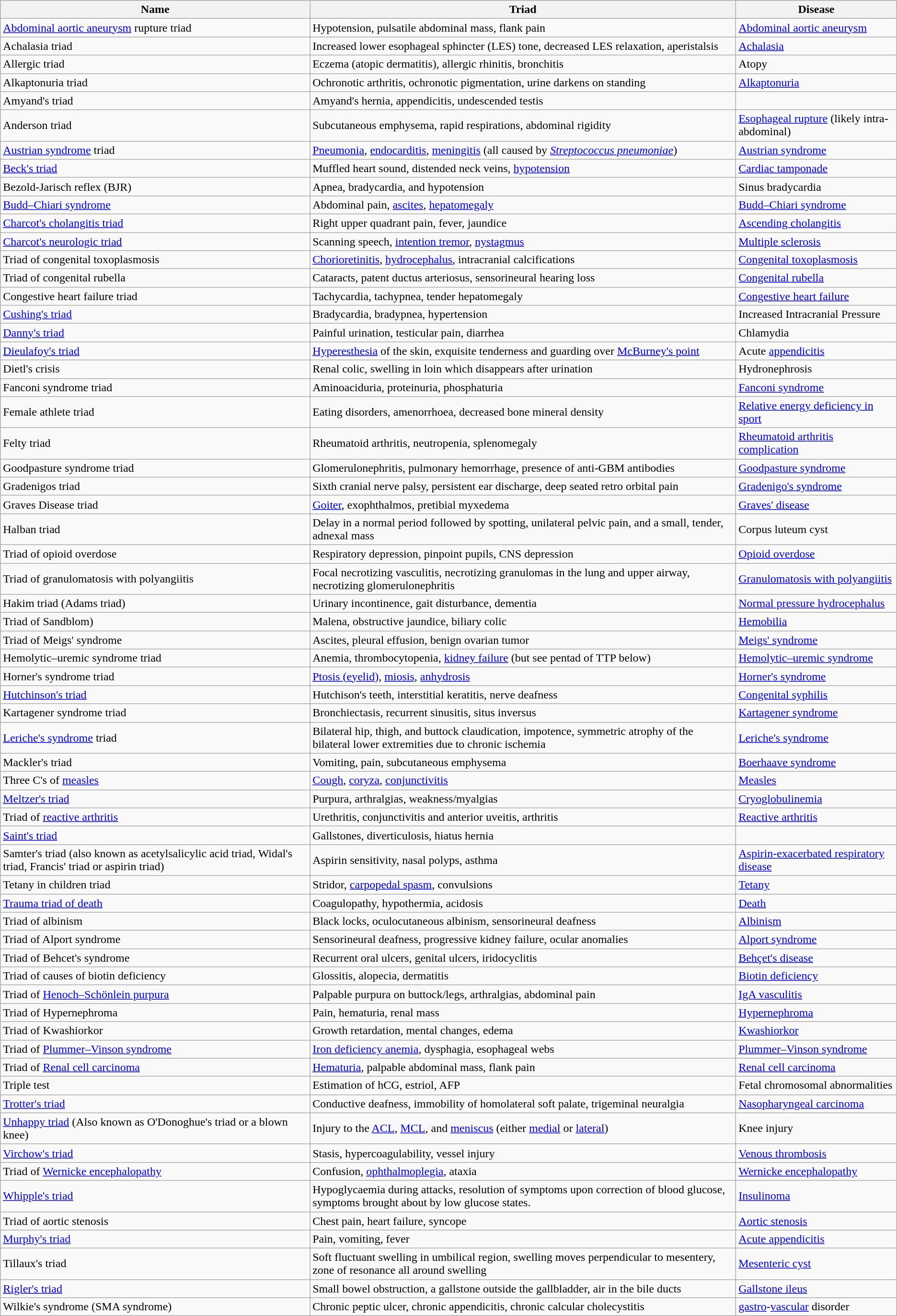<table class="wikitable sortable collapsible" ">
<tr style="text-align: left; background:#f0f0f0;">
<th scope="col">Name</th>
<th scope="col">Triad</th>
<th scope="col">Disease</th>
</tr>
<tr>
<td><a href='#'>Abdominal aortic aneurysm</a> rupture triad</td>
<td>Hypotension, pulsatile abdominal mass, flank pain</td>
<td><a href='#'>Abdominal aortic aneurysm</a></td>
</tr>
<tr>
<td>Achalasia triad</td>
<td>Increased lower esophageal sphincter (LES) tone, decreased LES relaxation, aperistalsis</td>
<td><a href='#'>Achalasia</a></td>
</tr>
<tr>
<td>Allergic triad</td>
<td>Eczema (atopic dermatitis), allergic rhinitis, bronchitis</td>
<td>Atopy</td>
</tr>
<tr>
<td>Alkaptonuria triad</td>
<td>Ochronotic arthritis, ochronotic pigmentation, urine darkens on standing</td>
<td><a href='#'>Alkaptonuria</a></td>
</tr>
<tr>
<td>Amyand's triad</td>
<td>Amyand's hernia, appendicitis, undescended testis</td>
<td></td>
</tr>
<tr>
<td>Anderson triad</td>
<td>Subcutaneous emphysema, rapid respirations, abdominal rigidity</td>
<td><a href='#'>Esophageal rupture</a> (likely intra-abdominal)</td>
</tr>
<tr>
<td><a href='#'>Austrian syndrome</a> triad</td>
<td><a href='#'>Pneumonia</a>, <a href='#'>endocarditis</a>, <a href='#'>meningitis</a> (all caused by <em><a href='#'>Streptococcus pneumoniae</a></em>)</td>
<td><a href='#'>Austrian syndrome</a></td>
</tr>
<tr>
<td><a href='#'>Beck's triad</a></td>
<td>Muffled heart sound, distended neck veins, <a href='#'>hypotension</a></td>
<td><a href='#'>Cardiac tamponade</a></td>
</tr>
<tr>
<td>Bezold-Jarisch reflex (BJR)</td>
<td>Apnea, bradycardia, and hypotension</td>
<td>Sinus bradycardia</td>
</tr>
<tr>
<td><a href='#'>Budd–Chiari syndrome</a></td>
<td>Abdominal pain, <a href='#'>ascites</a>, <a href='#'>hepatomegaly</a></td>
<td><a href='#'>Budd–Chiari syndrome</a></td>
</tr>
<tr>
<td><a href='#'>Charcot's cholangitis triad</a></td>
<td>Right upper quadrant pain, fever, jaundice</td>
<td><a href='#'>Ascending cholangitis</a></td>
</tr>
<tr>
<td><a href='#'>Charcot's neurologic triad</a></td>
<td>Scanning speech, <a href='#'>intention tremor</a>, <a href='#'>nystagmus</a></td>
<td><a href='#'>Multiple sclerosis</a></td>
</tr>
<tr>
<td>Triad of congenital toxoplasmosis</td>
<td><a href='#'>Chorioretinitis</a>, <a href='#'>hydrocephalus</a>, intracranial calcifications</td>
<td><a href='#'>Congenital toxoplasmosis</a></td>
</tr>
<tr>
<td>Triad of congenital rubella</td>
<td>Cataracts, patent ductus arteriosus, sensorineural hearing loss</td>
<td><a href='#'>Congenital rubella</a></td>
</tr>
<tr>
<td>Congestive heart failure triad</td>
<td>Tachycardia, tachypnea, tender hepatomegaly</td>
<td><a href='#'>Congestive heart failure</a></td>
</tr>
<tr>
<td><a href='#'>Cushing's triad</a></td>
<td>Bradycardia, bradypnea, hypertension</td>
<td>Increased Intracranial Pressure</td>
</tr>
<tr>
<td><a href='#'>Danny's triad</a></td>
<td>Painful urination, testicular pain, diarrhea</td>
<td>Chlamydia</td>
</tr>
<tr>
<td><a href='#'>Dieulafoy's triad</a></td>
<td><a href='#'>Hyperesthesia</a> of the skin, exquisite tenderness and guarding over <a href='#'>McBurney's point</a></td>
<td>Acute <a href='#'>appendicitis</a></td>
</tr>
<tr>
<td>Dietl's crisis</td>
<td>Renal colic, swelling in loin which disappears after urination</td>
<td>Hydronephrosis</td>
</tr>
<tr>
<td>Fanconi syndrome triad</td>
<td>Aminoaciduria, proteinuria, phosphaturia</td>
<td><a href='#'>Fanconi syndrome</a></td>
</tr>
<tr>
<td>Female athlete triad</td>
<td>Eating disorders, amenorrhoea, decreased bone mineral density</td>
<td><a href='#'>Relative energy deficiency in sport</a></td>
</tr>
<tr>
<td>Felty triad</td>
<td>Rheumatoid arthritis, neutropenia, splenomegaly</td>
<td><a href='#'>Rheumatoid arthritis complication</a></td>
</tr>
<tr>
<td>Goodpasture syndrome triad</td>
<td>Glomerulonephritis, pulmonary hemorrhage, presence of anti-GBM antibodies</td>
<td><a href='#'>Goodpasture syndrome</a></td>
</tr>
<tr>
<td>Gradenigos triad</td>
<td>Sixth cranial nerve palsy, persistent ear discharge, deep seated retro orbital pain</td>
<td><a href='#'>Gradenigo's syndrome</a></td>
</tr>
<tr>
<td>Graves Disease triad</td>
<td><a href='#'>Goiter</a>, exophthalmos, pretibial myxedema</td>
<td><a href='#'>Graves' disease</a></td>
</tr>
<tr>
<td>Halban triad</td>
<td>Delay in a normal period followed by spotting, unilateral pelvic pain, and a small, tender, adnexal mass</td>
<td>Corpus luteum cyst</td>
</tr>
<tr>
<td>Triad of opioid overdose</td>
<td>Respiratory depression, pinpoint pupils, CNS depression</td>
<td><a href='#'>Opioid overdose</a></td>
</tr>
<tr>
<td>Triad of granulomatosis with polyangiitis</td>
<td>Focal necrotizing vasculitis, necrotizing granulomas in the lung and upper airway, necrotizing glomerulonephritis</td>
<td><a href='#'>Granulomatosis with polyangiitis</a></td>
</tr>
<tr>
<td>Hakim triad (Adams triad)</td>
<td>Urinary incontinence, gait disturbance, dementia</td>
<td><a href='#'>Normal pressure hydrocephalus</a></td>
</tr>
<tr>
<td>Triad of Sandblom)</td>
<td>Malena, obstructive jaundice, biliary colic</td>
<td><a href='#'>Hemobilia</a></td>
</tr>
<tr>
<td>Triad of Meigs' syndrome</td>
<td>Ascites, pleural effusion, benign ovarian tumor</td>
<td><a href='#'>Meigs' syndrome</a></td>
</tr>
<tr>
<td>Hemolytic–uremic syndrome triad</td>
<td>Anemia, thrombocytopenia, <a href='#'>kidney failure</a> (but see pentad of TTP below)</td>
<td><a href='#'>Hemolytic–uremic syndrome</a></td>
</tr>
<tr>
<td>Horner's syndrome triad</td>
<td><a href='#'>Ptosis (eyelid)</a>, <a href='#'>miosis</a>, <a href='#'>anhydrosis</a></td>
<td><a href='#'>Horner's syndrome</a></td>
</tr>
<tr>
<td><a href='#'>Hutchinson's triad</a></td>
<td>Hutchison's teeth, interstitial keratitis, nerve deafness</td>
<td><a href='#'>Congenital syphilis</a></td>
</tr>
<tr>
<td>Kartagener syndrome triad</td>
<td>Bronchiectasis, recurrent sinusitis, situs inversus</td>
<td><a href='#'>Kartagener syndrome</a></td>
</tr>
<tr>
<td><a href='#'>Leriche's syndrome</a> triad</td>
<td>Bilateral hip, thigh, and buttock claudication, impotence, symmetric atrophy of the bilateral lower extremities due to chronic ischemia</td>
<td><a href='#'>Leriche's syndrome</a></td>
</tr>
<tr>
<td>Mackler's triad</td>
<td>Vomiting, pain, subcutaneous emphysema</td>
<td><a href='#'>Boerhaave syndrome</a></td>
</tr>
<tr>
<td>Three C's of <a href='#'>measles</a></td>
<td><a href='#'>Cough</a>, <a href='#'>coryza</a>, <a href='#'>conjunctivitis</a></td>
<td><a href='#'>Measles</a></td>
</tr>
<tr>
<td><a href='#'>Meltzer's triad</a></td>
<td>Purpura, arthralgias, weakness/myalgias</td>
<td><a href='#'>Cryoglobulinemia</a></td>
</tr>
<tr>
<td>Triad of <a href='#'>reactive arthritis</a></td>
<td>Urethritis, conjunctivitis and anterior uveitis, arthritis</td>
<td><a href='#'>Reactive arthritis</a></td>
</tr>
<tr>
<td><a href='#'>Saint's triad</a></td>
<td>Gallstones, diverticulosis, hiatus hernia</td>
<td></td>
</tr>
<tr>
<td>Samter's triad (also known as acetylsalicylic acid triad, Widal's triad, Francis' triad or aspirin triad)</td>
<td>Aspirin sensitivity, nasal polyps, asthma</td>
<td><a href='#'>Aspirin-exacerbated respiratory disease</a></td>
</tr>
<tr>
<td>Tetany in children triad</td>
<td>Stridor, <a href='#'>carpopedal spasm</a>, convulsions</td>
<td><a href='#'>Tetany</a></td>
</tr>
<tr>
<td><a href='#'>Trauma triad of death</a></td>
<td>Coagulopathy, hypothermia, acidosis</td>
<td><a href='#'>Death</a></td>
</tr>
<tr>
<td>Triad of albinism</td>
<td>Black locks, oculocutaneous albinism, sensorineural deafness</td>
<td><a href='#'>Albinism</a></td>
</tr>
<tr>
<td>Triad of Alport syndrome</td>
<td>Sensorineural deafness, progressive kidney failure, ocular anomalies</td>
<td><a href='#'>Alport syndrome</a></td>
</tr>
<tr>
<td>Triad of Behcet's syndrome</td>
<td>Recurrent oral ulcers, genital ulcers, iridocyclitis</td>
<td><a href='#'>Behçet's disease</a></td>
</tr>
<tr>
<td>Triad of causes of biotin deficiency</td>
<td>Glossitis, alopecia, dermatitis</td>
<td><a href='#'>Biotin deficiency</a></td>
</tr>
<tr>
<td>Triad of <a href='#'>Henoch–Schönlein purpura</a></td>
<td>Palpable purpura on buttock/legs, arthralgias, abdominal pain</td>
<td><a href='#'>IgA vasculitis</a></td>
</tr>
<tr>
<td>Triad of Hypernephroma</td>
<td>Pain, hematuria, renal mass</td>
<td><a href='#'>Hypernephroma</a></td>
</tr>
<tr>
<td>Triad of Kwashiorkor</td>
<td>Growth retardation, mental changes, edema</td>
<td><a href='#'>Kwashiorkor</a></td>
</tr>
<tr>
<td>Triad of <a href='#'>Plummer–Vinson syndrome</a></td>
<td><a href='#'>Iron deficiency anemia</a>, dysphagia, esophageal webs</td>
<td><a href='#'>Plummer–Vinson syndrome</a></td>
</tr>
<tr>
<td>Triad of <a href='#'>Renal cell carcinoma</a></td>
<td><a href='#'>Hematuria</a>, palpable abdominal mass, flank pain</td>
<td><a href='#'>Renal cell carcinoma</a></td>
</tr>
<tr>
<td>Triple test</td>
<td>Estimation of hCG, estriol, AFP</td>
<td>Fetal chromosomal abnormalities</td>
</tr>
<tr>
<td><a href='#'>Trotter's triad</a></td>
<td>Conductive deafness, immobility of homolateral soft palate, trigeminal neuralgia</td>
<td><a href='#'>Nasopharyngeal carcinoma</a></td>
</tr>
<tr>
<td><a href='#'>Unhappy triad</a> (Also known as O'Donoghue's triad or a blown knee)</td>
<td>Injury to the <a href='#'>ACL</a>, <a href='#'>MCL</a>, and <a href='#'>meniscus</a> (either <a href='#'>medial</a> or <a href='#'>lateral</a>)</td>
<td>Knee injury</td>
</tr>
<tr>
<td><a href='#'>Virchow's triad</a></td>
<td>Stasis, hypercoagulability, vessel injury</td>
<td><a href='#'>Venous thrombosis</a></td>
</tr>
<tr>
<td>Triad of <a href='#'>Wernicke encephalopathy</a></td>
<td>Confusion, <a href='#'>ophthalmoplegia</a>, ataxia</td>
<td><a href='#'>Wernicke encephalopathy</a></td>
</tr>
<tr>
<td><a href='#'>Whipple's triad</a></td>
<td>Hypoglycaemia during attacks, resolution of symptoms upon correction of blood glucose, symptoms brought about by low glucose states.</td>
<td><a href='#'>Insulinoma</a></td>
</tr>
<tr>
<td>Triad of aortic stenosis</td>
<td>Chest pain, heart failure, syncope</td>
<td><a href='#'>Aortic stenosis</a></td>
</tr>
<tr>
<td><a href='#'>Murphy's triad</a></td>
<td>Pain, vomiting, fever</td>
<td><a href='#'>Acute appendicitis</a></td>
</tr>
<tr>
<td>Tillaux's triad</td>
<td>Soft fluctuant swelling in umbilical region, swelling moves perpendicular to mesentery, zone of resonance all around swelling</td>
<td><a href='#'>Mesenteric cyst</a></td>
</tr>
<tr>
<td><a href='#'>Rigler's triad</a></td>
<td>Small bowel obstruction, a gallstone outside the gallbladder, air in the bile ducts</td>
<td><a href='#'>Gallstone ileus</a></td>
</tr>
<tr>
<td>Wilkie's syndrome (SMA syndrome)</td>
<td>Chronic peptic ulcer, chronic appendicitis, chronic calcular cholecystitis</td>
<td><a href='#'>gastro</a>-<a href='#'>vascular</a> disorder</td>
</tr>
</table>
